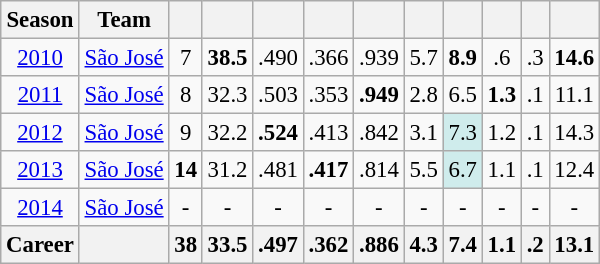<table class="wikitable sortable" style="font-size:95%; text-align:center;">
<tr>
<th>Season</th>
<th>Team</th>
<th></th>
<th></th>
<th></th>
<th></th>
<th></th>
<th></th>
<th></th>
<th></th>
<th></th>
<th></th>
</tr>
<tr>
<td><a href='#'>2010</a></td>
<td><a href='#'>São José</a></td>
<td>7</td>
<td><strong>38.5</strong></td>
<td>.490</td>
<td>.366</td>
<td>.939</td>
<td>5.7</td>
<td><strong>8.9</strong></td>
<td>.6</td>
<td>.3</td>
<td><strong>14.6</strong></td>
</tr>
<tr>
<td><a href='#'>2011</a></td>
<td><a href='#'>São José</a></td>
<td>8</td>
<td>32.3</td>
<td>.503</td>
<td>.353</td>
<td><strong>.949</strong></td>
<td>2.8</td>
<td>6.5</td>
<td><strong>1.3</strong></td>
<td>.1</td>
<td>11.1</td>
</tr>
<tr>
<td><a href='#'>2012</a></td>
<td><a href='#'>São José</a></td>
<td>9</td>
<td>32.2</td>
<td><strong>.524</strong></td>
<td>.413</td>
<td>.842</td>
<td>3.1</td>
<td style="background:#cfecec;">7.3</td>
<td>1.2</td>
<td>.1</td>
<td>14.3</td>
</tr>
<tr>
<td><a href='#'>2013</a></td>
<td><a href='#'>São José</a></td>
<td><strong>14</strong></td>
<td>31.2</td>
<td>.481</td>
<td><strong>.417</strong></td>
<td>.814</td>
<td>5.5</td>
<td style="background:#cfecec;">6.7</td>
<td>1.1</td>
<td>.1</td>
<td>12.4</td>
</tr>
<tr>
<td><a href='#'>2014</a></td>
<td><a href='#'>São José</a></td>
<td>-</td>
<td>-</td>
<td>-</td>
<td>-</td>
<td>-</td>
<td>-</td>
<td>-</td>
<td>-</td>
<td>-</td>
<td>-</td>
</tr>
<tr>
<th>Career</th>
<th></th>
<th>38</th>
<th>33.5</th>
<th>.497</th>
<th>.362</th>
<th>.886</th>
<th>4.3</th>
<th>7.4</th>
<th>1.1</th>
<th>.2</th>
<th>13.1</th>
</tr>
</table>
